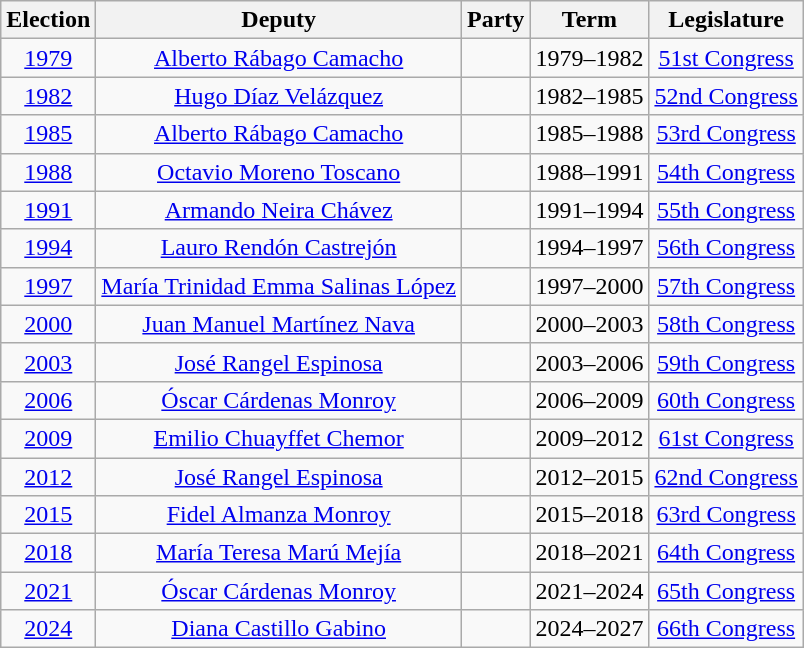<table class="wikitable sortable" style="text-align: center">
<tr>
<th>Election</th>
<th class="unsortable">Deputy</th>
<th class="unsortable">Party</th>
<th class="unsortable">Term</th>
<th class="unsortable">Legislature</th>
</tr>
<tr>
<td><a href='#'>1979</a></td>
<td><a href='#'>Alberto Rábago Camacho</a></td>
<td></td>
<td>1979–1982</td>
<td><a href='#'>51st Congress</a></td>
</tr>
<tr>
<td><a href='#'>1982</a></td>
<td><a href='#'>Hugo Díaz Velázquez</a></td>
<td></td>
<td>1982–1985</td>
<td><a href='#'>52nd Congress</a></td>
</tr>
<tr>
<td><a href='#'>1985</a></td>
<td><a href='#'>Alberto Rábago Camacho</a></td>
<td></td>
<td>1985–1988</td>
<td><a href='#'>53rd Congress</a></td>
</tr>
<tr>
<td><a href='#'>1988</a></td>
<td><a href='#'>Octavio Moreno Toscano</a></td>
<td></td>
<td>1988–1991</td>
<td><a href='#'>54th Congress</a></td>
</tr>
<tr>
<td><a href='#'>1991</a></td>
<td><a href='#'>Armando Neira Chávez</a></td>
<td></td>
<td>1991–1994</td>
<td><a href='#'>55th Congress</a></td>
</tr>
<tr>
<td><a href='#'>1994</a></td>
<td><a href='#'>Lauro Rendón Castrejón</a></td>
<td></td>
<td>1994–1997</td>
<td><a href='#'>56th Congress</a></td>
</tr>
<tr>
<td><a href='#'>1997</a></td>
<td><a href='#'>María Trinidad Emma Salinas López</a></td>
<td></td>
<td>1997–2000</td>
<td><a href='#'>57th Congress</a></td>
</tr>
<tr>
<td><a href='#'>2000</a></td>
<td><a href='#'>Juan Manuel Martínez Nava</a></td>
<td></td>
<td>2000–2003</td>
<td><a href='#'>58th Congress</a></td>
</tr>
<tr>
<td><a href='#'>2003</a></td>
<td><a href='#'>José Rangel Espinosa</a></td>
<td></td>
<td>2003–2006</td>
<td><a href='#'>59th Congress</a></td>
</tr>
<tr>
<td><a href='#'>2006</a></td>
<td><a href='#'>Óscar Cárdenas Monroy</a></td>
<td></td>
<td>2006–2009</td>
<td><a href='#'>60th Congress</a></td>
</tr>
<tr>
<td><a href='#'>2009</a></td>
<td><a href='#'>Emilio Chuayffet Chemor</a></td>
<td></td>
<td>2009–2012</td>
<td><a href='#'>61st Congress</a></td>
</tr>
<tr>
<td><a href='#'>2012</a></td>
<td><a href='#'>José Rangel Espinosa</a></td>
<td></td>
<td>2012–2015</td>
<td><a href='#'>62nd Congress</a></td>
</tr>
<tr>
<td><a href='#'>2015</a></td>
<td><a href='#'>Fidel Almanza Monroy</a></td>
<td></td>
<td>2015–2018</td>
<td><a href='#'>63rd Congress</a></td>
</tr>
<tr>
<td><a href='#'>2018</a></td>
<td><a href='#'>María Teresa Marú Mejía</a></td>
<td></td>
<td>2018–2021</td>
<td><a href='#'>64th Congress</a></td>
</tr>
<tr>
<td><a href='#'>2021</a></td>
<td><a href='#'>Óscar Cárdenas Monroy</a></td>
<td></td>
<td>2021–2024</td>
<td><a href='#'>65th Congress</a></td>
</tr>
<tr>
<td><a href='#'>2024</a></td>
<td><a href='#'>Diana Castillo Gabino</a></td>
<td> </td>
<td>2024–2027</td>
<td><a href='#'>66th Congress</a></td>
</tr>
</table>
